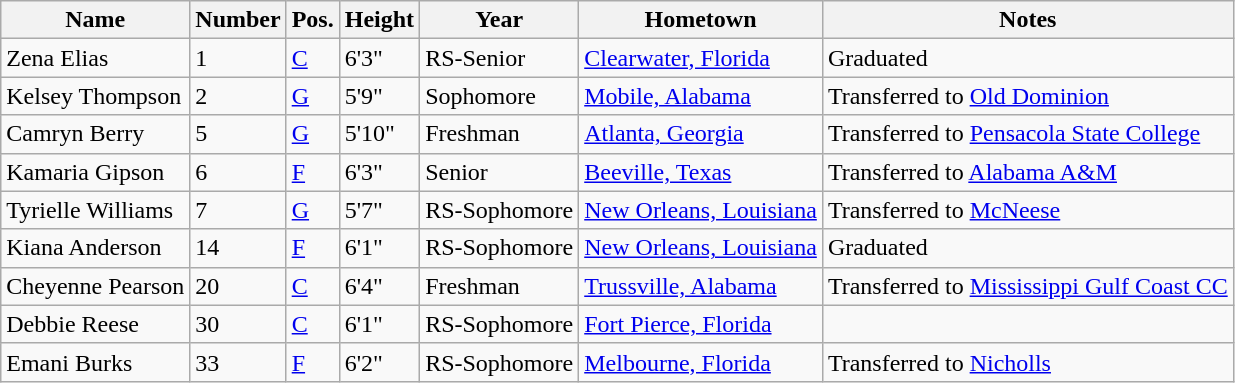<table class="wikitable sortable" border="1">
<tr>
<th>Name</th>
<th>Number</th>
<th>Pos.</th>
<th>Height</th>
<th>Year</th>
<th>Hometown</th>
<th class="wikitable">Notes</th>
</tr>
<tr>
<td>Zena Elias</td>
<td>1</td>
<td><a href='#'>C</a></td>
<td>6'3"</td>
<td>RS-Senior</td>
<td><a href='#'>Clearwater, Florida</a></td>
<td>Graduated</td>
</tr>
<tr>
<td>Kelsey Thompson</td>
<td>2</td>
<td><a href='#'>G</a></td>
<td>5'9"</td>
<td>Sophomore</td>
<td><a href='#'>Mobile, Alabama</a></td>
<td>Transferred to <a href='#'>Old Dominion</a></td>
</tr>
<tr>
<td>Camryn Berry</td>
<td>5</td>
<td><a href='#'>G</a></td>
<td>5'10"</td>
<td>Freshman</td>
<td><a href='#'>Atlanta, Georgia</a></td>
<td>Transferred to <a href='#'>Pensacola State College</a></td>
</tr>
<tr>
<td>Kamaria Gipson</td>
<td>6</td>
<td><a href='#'>F</a></td>
<td>6'3"</td>
<td>Senior</td>
<td><a href='#'>Beeville, Texas</a></td>
<td>Transferred to <a href='#'>Alabama A&M</a></td>
</tr>
<tr>
<td>Tyrielle Williams</td>
<td>7</td>
<td><a href='#'>G</a></td>
<td>5'7"</td>
<td>RS-Sophomore</td>
<td><a href='#'>New Orleans, Louisiana</a></td>
<td>Transferred to <a href='#'>McNeese</a></td>
</tr>
<tr>
<td>Kiana Anderson</td>
<td>14</td>
<td><a href='#'>F</a></td>
<td>6'1"</td>
<td>RS-Sophomore</td>
<td><a href='#'>New Orleans, Louisiana</a></td>
<td>Graduated</td>
</tr>
<tr>
<td>Cheyenne Pearson</td>
<td>20</td>
<td><a href='#'>C</a></td>
<td>6'4"</td>
<td>Freshman</td>
<td><a href='#'>Trussville, Alabama</a></td>
<td>Transferred to <a href='#'>Mississippi Gulf Coast CC</a></td>
</tr>
<tr>
<td>Debbie Reese</td>
<td>30</td>
<td><a href='#'>C</a></td>
<td>6'1"</td>
<td>RS-Sophomore</td>
<td><a href='#'>Fort Pierce, Florida</a></td>
<td></td>
</tr>
<tr>
<td>Emani Burks</td>
<td>33</td>
<td><a href='#'>F</a></td>
<td>6'2"</td>
<td>RS-Sophomore</td>
<td><a href='#'>Melbourne, Florida</a></td>
<td>Transferred to <a href='#'>Nicholls</a></td>
</tr>
</table>
